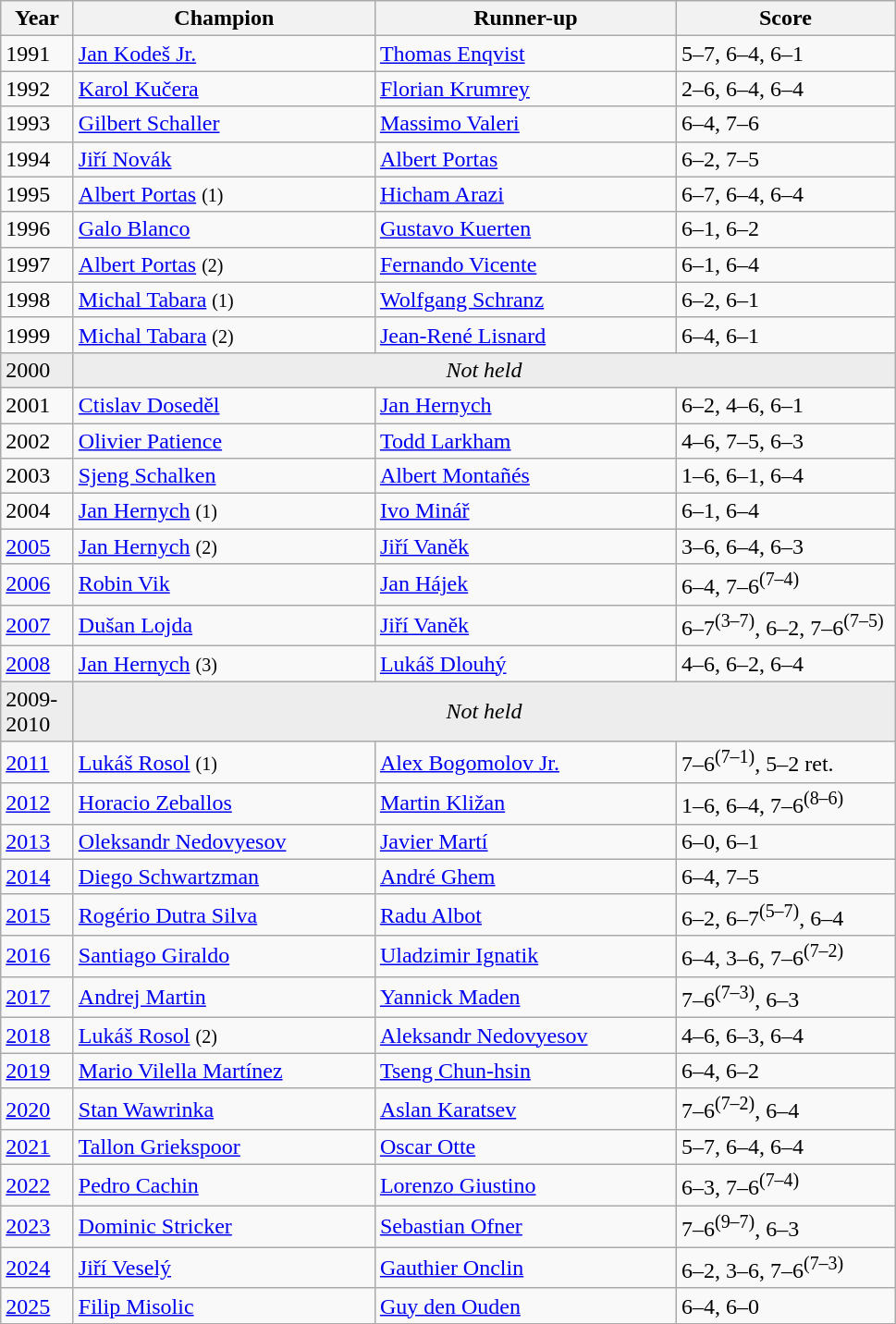<table class="wikitable">
<tr>
<th style="width:45px">Year</th>
<th style="width:210px">Champion</th>
<th style="width:210px">Runner-up</th>
<th style="width:150px">Score</th>
</tr>
<tr>
<td>1991</td>
<td> <a href='#'>Jan Kodeš Jr.</a></td>
<td> <a href='#'>Thomas Enqvist</a></td>
<td>5–7, 6–4, 6–1</td>
</tr>
<tr>
<td>1992</td>
<td> <a href='#'>Karol Kučera</a></td>
<td> <a href='#'>Florian Krumrey</a></td>
<td>2–6, 6–4, 6–4</td>
</tr>
<tr>
<td>1993</td>
<td> <a href='#'>Gilbert Schaller</a></td>
<td> <a href='#'>Massimo Valeri</a></td>
<td>6–4, 7–6</td>
</tr>
<tr>
<td>1994</td>
<td> <a href='#'>Jiří Novák</a></td>
<td> <a href='#'>Albert Portas</a></td>
<td>6–2, 7–5</td>
</tr>
<tr>
<td>1995</td>
<td> <a href='#'>Albert Portas</a> <small>(1)</small></td>
<td> <a href='#'>Hicham Arazi</a></td>
<td>6–7, 6–4, 6–4</td>
</tr>
<tr>
<td>1996</td>
<td> <a href='#'>Galo Blanco</a></td>
<td> <a href='#'>Gustavo Kuerten</a></td>
<td>6–1, 6–2</td>
</tr>
<tr>
<td>1997</td>
<td> <a href='#'>Albert Portas</a> <small>(2)</small></td>
<td> <a href='#'>Fernando Vicente</a></td>
<td>6–1, 6–4</td>
</tr>
<tr>
<td>1998</td>
<td> <a href='#'>Michal Tabara</a> <small>(1)</small></td>
<td> <a href='#'>Wolfgang Schranz</a></td>
<td>6–2, 6–1</td>
</tr>
<tr>
<td>1999</td>
<td> <a href='#'>Michal Tabara</a> <small>(2)</small></td>
<td> <a href='#'>Jean-René Lisnard</a></td>
<td>6–4, 6–1</td>
</tr>
<tr>
<td style="background:#ededed">2000</td>
<td colspan=3 align=center style="background:#ededed"><em>Not held</em></td>
</tr>
<tr>
<td>2001</td>
<td> <a href='#'>Ctislav Doseděl</a></td>
<td> <a href='#'>Jan Hernych</a></td>
<td>6–2, 4–6, 6–1</td>
</tr>
<tr>
<td>2002</td>
<td> <a href='#'>Olivier Patience</a></td>
<td> <a href='#'>Todd Larkham</a></td>
<td>4–6, 7–5, 6–3</td>
</tr>
<tr>
<td>2003</td>
<td> <a href='#'>Sjeng Schalken</a></td>
<td> <a href='#'>Albert Montañés</a></td>
<td>1–6, 6–1, 6–4</td>
</tr>
<tr>
<td>2004</td>
<td> <a href='#'>Jan Hernych</a> <small>(1)</small></td>
<td> <a href='#'>Ivo Minář</a></td>
<td>6–1, 6–4</td>
</tr>
<tr>
<td><a href='#'>2005</a></td>
<td> <a href='#'>Jan Hernych</a> <small>(2)</small></td>
<td> <a href='#'>Jiří Vaněk</a></td>
<td>3–6, 6–4, 6–3</td>
</tr>
<tr>
<td><a href='#'>2006</a></td>
<td> <a href='#'>Robin Vik</a></td>
<td> <a href='#'>Jan Hájek</a></td>
<td>6–4, 7–6<sup>(7–4)</sup></td>
</tr>
<tr>
<td><a href='#'>2007</a></td>
<td> <a href='#'>Dušan Lojda</a></td>
<td> <a href='#'>Jiří Vaněk</a></td>
<td>6–7<sup>(3–7)</sup>, 6–2, 7–6<sup>(7–5)</sup></td>
</tr>
<tr>
<td><a href='#'>2008</a></td>
<td> <a href='#'>Jan Hernych</a> <small>(3)</small></td>
<td> <a href='#'>Lukáš Dlouhý</a></td>
<td>4–6, 6–2, 6–4</td>
</tr>
<tr>
<td style="background:#ededed">2009- 2010</td>
<td colspan=3 align=center style="background:#ededed"><em>Not held</em></td>
</tr>
<tr>
<td><a href='#'>2011</a></td>
<td> <a href='#'>Lukáš Rosol</a> <small>(1)</small></td>
<td> <a href='#'>Alex Bogomolov Jr.</a></td>
<td>7–6<sup>(7–1)</sup>, 5–2 ret.</td>
</tr>
<tr>
<td><a href='#'>2012</a></td>
<td> <a href='#'>Horacio Zeballos</a></td>
<td> <a href='#'>Martin Kližan</a></td>
<td>1–6, 6–4, 7–6<sup>(8–6)</sup></td>
</tr>
<tr>
<td><a href='#'>2013</a></td>
<td> <a href='#'>Oleksandr Nedovyesov</a></td>
<td>  <a href='#'>Javier Martí</a></td>
<td>6–0, 6–1</td>
</tr>
<tr>
<td><a href='#'>2014</a></td>
<td> <a href='#'>Diego Schwartzman</a></td>
<td> <a href='#'>André Ghem</a></td>
<td>6–4, 7–5</td>
</tr>
<tr>
<td><a href='#'>2015</a></td>
<td> <a href='#'>Rogério Dutra Silva</a></td>
<td> <a href='#'>Radu Albot</a></td>
<td>6–2, 6–7<sup>(5–7)</sup>, 6–4</td>
</tr>
<tr>
<td><a href='#'>2016</a></td>
<td> <a href='#'>Santiago Giraldo</a></td>
<td> <a href='#'>Uladzimir Ignatik</a></td>
<td>6–4, 3–6, 7–6<sup>(7–2)</sup></td>
</tr>
<tr>
<td><a href='#'>2017</a></td>
<td> <a href='#'>Andrej Martin</a></td>
<td> <a href='#'>Yannick Maden</a></td>
<td>7–6<sup>(7–3)</sup>, 6–3</td>
</tr>
<tr>
<td><a href='#'>2018</a></td>
<td> <a href='#'>Lukáš Rosol</a> <small>(2)</small></td>
<td> <a href='#'>Aleksandr Nedovyesov</a></td>
<td>4–6, 6–3, 6–4</td>
</tr>
<tr>
<td><a href='#'>2019</a></td>
<td> <a href='#'>Mario Vilella Martínez</a></td>
<td> <a href='#'>Tseng Chun-hsin</a></td>
<td>6–4, 6–2</td>
</tr>
<tr>
<td><a href='#'>2020</a></td>
<td> <a href='#'>Stan Wawrinka</a></td>
<td> <a href='#'>Aslan Karatsev</a></td>
<td>7–6<sup>(7–2)</sup>, 6–4</td>
</tr>
<tr>
<td><a href='#'>2021</a></td>
<td> <a href='#'>Tallon Griekspoor</a></td>
<td> <a href='#'>Oscar Otte</a></td>
<td>5–7, 6–4, 6–4</td>
</tr>
<tr>
<td><a href='#'>2022</a></td>
<td> <a href='#'>Pedro Cachin</a></td>
<td> <a href='#'>Lorenzo Giustino</a></td>
<td>6–3, 7–6<sup>(7–4)</sup></td>
</tr>
<tr>
<td><a href='#'>2023</a></td>
<td> <a href='#'>Dominic Stricker</a></td>
<td> <a href='#'>Sebastian Ofner</a></td>
<td>7–6<sup>(9–7)</sup>, 6–3</td>
</tr>
<tr>
<td><a href='#'>2024</a></td>
<td> <a href='#'>Jiří Veselý</a></td>
<td> <a href='#'>Gauthier Onclin</a></td>
<td>6–2, 3–6, 7–6<sup>(7–3)</sup></td>
</tr>
<tr>
<td><a href='#'>2025</a></td>
<td> <a href='#'>Filip Misolic</a></td>
<td> <a href='#'>Guy den Ouden</a></td>
<td>6–4, 6–0</td>
</tr>
</table>
